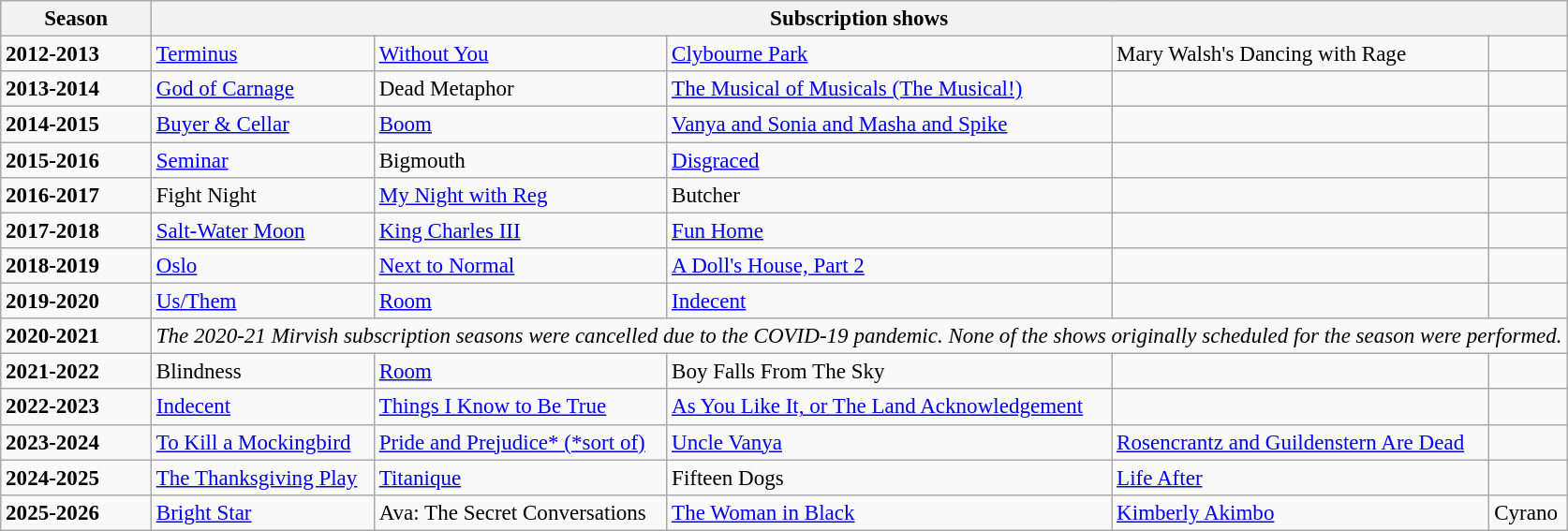<table class="wikitable" style="font-size:96%;">
<tr>
<th bgcolor="#DDDDFF" width="100px">Season</th>
<th bgcolor="#DDDDFF" width="500px" colspan="5">Subscription shows</th>
</tr>
<tr>
<td><strong>2012-2013</strong></td>
<td><a href='#'>Terminus</a></td>
<td><a href='#'>Without You</a></td>
<td><a href='#'>Clybourne Park</a></td>
<td>Mary Walsh's Dancing with Rage</td>
<td></td>
</tr>
<tr>
<td><strong>2013-2014</strong></td>
<td><a href='#'>God of Carnage</a></td>
<td>Dead Metaphor</td>
<td><a href='#'>The Musical of Musicals (The Musical!)</a></td>
<td></td>
<td></td>
</tr>
<tr>
<td><strong>2014-2015</strong></td>
<td><a href='#'>Buyer & Cellar</a></td>
<td><a href='#'>Boom</a></td>
<td><a href='#'>Vanya and Sonia and Masha and Spike</a></td>
<td></td>
<td></td>
</tr>
<tr>
<td><strong>2015-2016</strong></td>
<td><a href='#'>Seminar</a></td>
<td>Bigmouth</td>
<td><a href='#'>Disgraced</a></td>
<td></td>
<td></td>
</tr>
<tr>
<td><strong>2016-2017</strong></td>
<td>Fight Night</td>
<td><a href='#'>My Night with Reg</a></td>
<td>Butcher</td>
<td></td>
<td></td>
</tr>
<tr>
<td><strong>2017-2018</strong></td>
<td><a href='#'>Salt-Water Moon</a></td>
<td><a href='#'>King Charles III</a></td>
<td><a href='#'>Fun Home</a></td>
<td></td>
<td></td>
</tr>
<tr>
<td><strong>2018-2019</strong></td>
<td><a href='#'>Oslo</a></td>
<td><a href='#'>Next to Normal</a></td>
<td><a href='#'>A Doll's House, Part 2</a></td>
<td></td>
<td></td>
</tr>
<tr>
<td><strong>2019-2020</strong></td>
<td><a href='#'>Us/Them</a></td>
<td><a href='#'>Room</a></td>
<td><a href='#'>Indecent</a></td>
<td></td>
<td></td>
</tr>
<tr>
<td><strong>2020-2021</strong></td>
<td colspan="6"><em>The 2020-21 Mirvish subscription seasons were cancelled due to the COVID-19 pandemic. None of the shows originally scheduled for the season were performed.</td>
</tr>
<tr>
<td><strong>2021-2022</strong></td>
<td>Blindness</td>
<td><a href='#'>Room</a></td>
<td>Boy Falls From The Sky</td>
<td></td>
<td></td>
</tr>
<tr>
<td><strong>2022-2023</strong></td>
<td><a href='#'>Indecent</a></td>
<td><a href='#'>Things I Know to Be True</a></td>
<td><a href='#'>As You Like It, or The Land Acknowledgement</a></td>
<td></td>
<td></td>
</tr>
<tr>
<td><strong>2023-2024</strong></td>
<td><a href='#'>To Kill a Mockingbird</a></td>
<td><a href='#'>Pride and Prejudice* (*sort of)</a></td>
<td><a href='#'>Uncle Vanya</a></td>
<td><a href='#'>Rosencrantz and Guildenstern Are Dead</a></td>
<td></td>
</tr>
<tr>
<td><strong>2024-2025</strong></td>
<td><a href='#'>The Thanksgiving Play</a></td>
<td><a href='#'>Titanique</a></td>
<td>Fifteen Dogs</td>
<td><a href='#'> Life After</a></td>
<td></td>
</tr>
<tr>
<td><strong>2025-2026</strong></td>
<td><a href='#'> Bright Star</a></td>
<td>Ava: The Secret Conversations</td>
<td><a href='#'> The Woman in Black</a></td>
<td><a href='#'> Kimberly Akimbo</a></td>
<td>Cyrano</td>
</tr>
</table>
